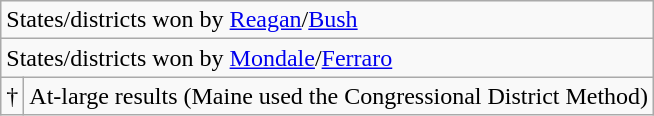<table class="wikitable">
<tr>
<td colspan="2">States/districts won by <a href='#'>Reagan</a>/<a href='#'>Bush</a></td>
</tr>
<tr>
<td colspan="2">States/districts won by <a href='#'>Mondale</a>/<a href='#'>Ferraro</a></td>
</tr>
<tr>
<td>†</td>
<td>At-large results (Maine used the Congressional District Method)</td>
</tr>
</table>
